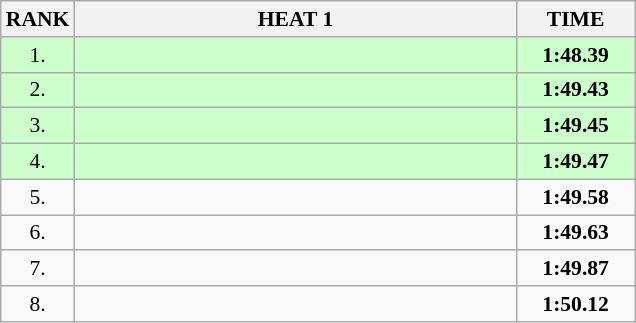<table class="wikitable" style="border-collapse: collapse; font-size: 90%;">
<tr>
<th>RANK</th>
<th style="width: 20em">HEAT 1</th>
<th style="width: 5em">TIME</th>
</tr>
<tr style="background:#ccffcc;">
<td align="center">1.</td>
<td></td>
<td align="center"><strong>1:48.39</strong></td>
</tr>
<tr style="background:#ccffcc;">
<td align="center">2.</td>
<td></td>
<td align="center"><strong>1:49.43</strong></td>
</tr>
<tr style="background:#ccffcc;">
<td align="center">3.</td>
<td></td>
<td align="center"><strong>1:49.45</strong></td>
</tr>
<tr style="background:#ccffcc;">
<td align="center">4.</td>
<td></td>
<td align="center"><strong>1:49.47</strong></td>
</tr>
<tr>
<td align="center">5.</td>
<td></td>
<td align="center"><strong>1:49.58</strong></td>
</tr>
<tr>
<td align="center">6.</td>
<td></td>
<td align="center"><strong>1:49.63</strong></td>
</tr>
<tr>
<td align="center">7.</td>
<td></td>
<td align="center"><strong>1:49.87</strong></td>
</tr>
<tr>
<td align="center">8.</td>
<td></td>
<td align="center"><strong>1:50.12</strong></td>
</tr>
</table>
